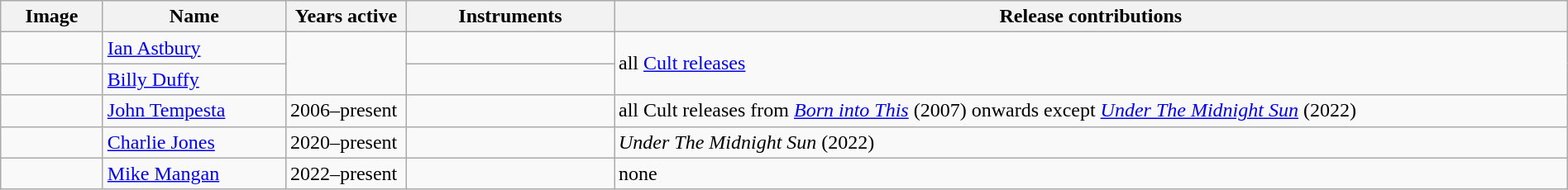<table class="wikitable" border="1" width=100%>
<tr>
<th width="75">Image</th>
<th width="140">Name</th>
<th width="90">Years active</th>
<th width="160">Instruments</th>
<th>Release contributions</th>
</tr>
<tr>
<td></td>
<td><a href='#'>Ian Astbury</a></td>
<td rowspan="2"></td>
<td></td>
<td rowspan="2">all <a href='#'>Cult releases</a></td>
</tr>
<tr>
<td></td>
<td><a href='#'>Billy Duffy</a></td>
<td><br></td>
</tr>
<tr>
<td></td>
<td><a href='#'>John Tempesta</a></td>
<td>2006–present</td>
<td></td>
<td>all Cult releases from <em><a href='#'>Born into This</a></em> (2007) onwards except <em><a href='#'>Under The Midnight Sun</a></em> (2022)</td>
</tr>
<tr>
<td></td>
<td><a href='#'>Charlie Jones</a></td>
<td>2020–present</td>
<td></td>
<td><em>Under The Midnight Sun</em> (2022)</td>
</tr>
<tr>
<td></td>
<td><a href='#'>Mike Mangan</a></td>
<td>2022–present</td>
<td></td>
<td>none</td>
</tr>
</table>
